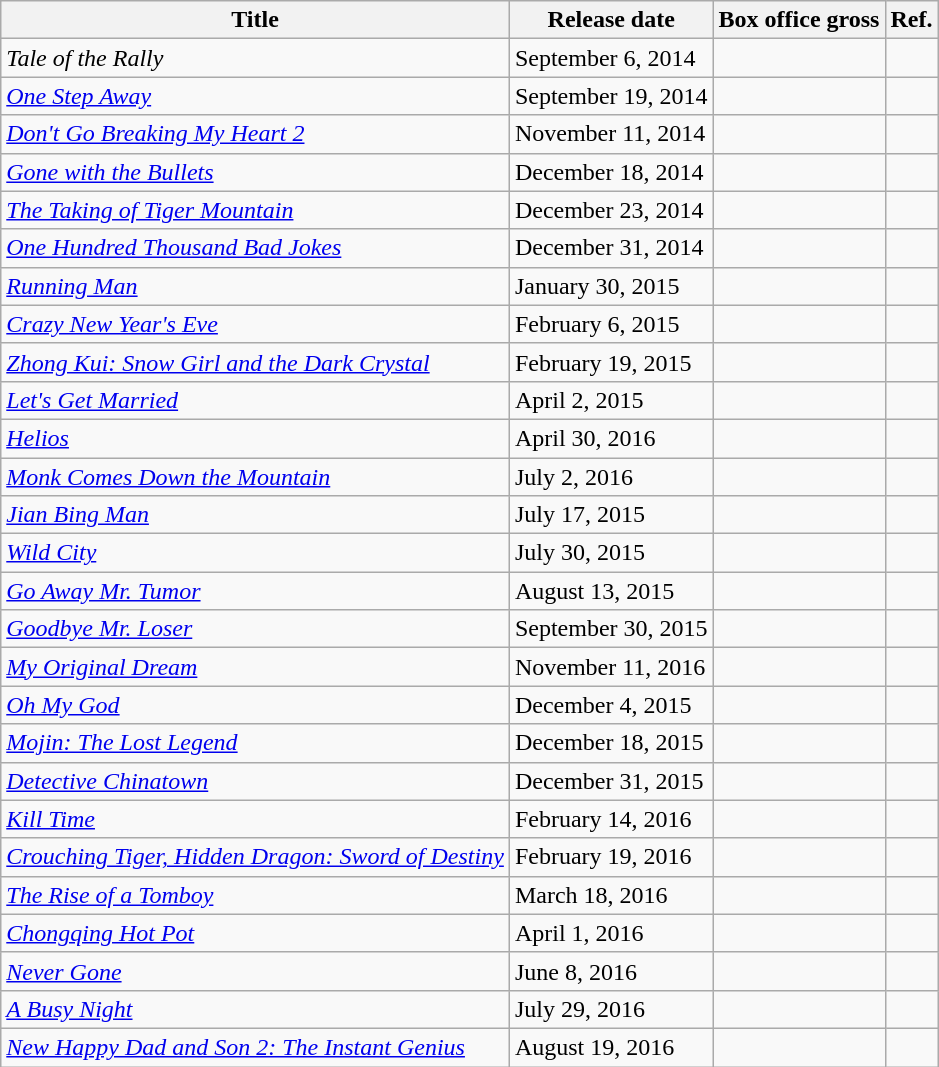<table class="wikitable">
<tr>
<th>Title</th>
<th>Release date</th>
<th>Box office gross</th>
<th>Ref.</th>
</tr>
<tr>
<td><em>Tale of the Rally</em></td>
<td>September 6, 2014</td>
<td></td>
<td></td>
</tr>
<tr>
<td><em><a href='#'>One Step Away</a></em></td>
<td>September 19, 2014</td>
<td></td>
<td></td>
</tr>
<tr>
<td><em><a href='#'>Don't Go Breaking My Heart 2</a></em></td>
<td>November 11, 2014</td>
<td></td>
<td></td>
</tr>
<tr>
<td><em><a href='#'>Gone with the Bullets</a></em></td>
<td>December 18, 2014</td>
<td></td>
<td></td>
</tr>
<tr>
<td><em><a href='#'>The Taking of Tiger Mountain</a></em></td>
<td>December 23, 2014</td>
<td></td>
<td></td>
</tr>
<tr>
<td><em><a href='#'>One Hundred Thousand Bad Jokes</a></em></td>
<td>December 31, 2014</td>
<td></td>
<td></td>
</tr>
<tr>
<td><em><a href='#'>Running Man</a></em></td>
<td>January 30, 2015</td>
<td></td>
<td></td>
</tr>
<tr>
<td><em><a href='#'>Crazy New Year's Eve</a></em></td>
<td>February 6, 2015</td>
<td></td>
<td></td>
</tr>
<tr>
<td><em><a href='#'>Zhong Kui: Snow Girl and the Dark Crystal</a></em></td>
<td>February 19, 2015</td>
<td></td>
<td></td>
</tr>
<tr>
<td><em><a href='#'>Let's Get Married</a></em></td>
<td>April 2, 2015</td>
<td></td>
<td></td>
</tr>
<tr>
<td><em><a href='#'>Helios</a></em></td>
<td>April 30, 2016</td>
<td></td>
<td></td>
</tr>
<tr>
<td><em><a href='#'>Monk Comes Down the Mountain</a></em></td>
<td>July 2, 2016</td>
<td></td>
<td></td>
</tr>
<tr>
<td><em><a href='#'>Jian Bing Man</a></em></td>
<td>July 17, 2015</td>
<td></td>
<td></td>
</tr>
<tr>
<td><em><a href='#'>Wild City</a></em></td>
<td>July 30, 2015</td>
<td></td>
<td></td>
</tr>
<tr>
<td><em><a href='#'>Go Away Mr. Tumor</a></em></td>
<td>August 13, 2015</td>
<td></td>
<td></td>
</tr>
<tr>
<td><em><a href='#'>Goodbye Mr. Loser</a></em></td>
<td>September 30, 2015</td>
<td></td>
<td></td>
</tr>
<tr>
<td><em><a href='#'>My Original Dream</a></em></td>
<td>November 11, 2016</td>
<td></td>
<td></td>
</tr>
<tr>
<td><em><a href='#'>Oh My God</a></em></td>
<td>December 4, 2015</td>
<td></td>
<td></td>
</tr>
<tr>
<td><em><a href='#'>Mojin: The Lost Legend</a></em></td>
<td>December 18, 2015</td>
<td></td>
<td></td>
</tr>
<tr>
<td><em><a href='#'>Detective Chinatown</a></em></td>
<td>December 31, 2015</td>
<td></td>
<td></td>
</tr>
<tr>
<td><em><a href='#'>Kill Time</a></em></td>
<td>February 14, 2016</td>
<td></td>
<td></td>
</tr>
<tr>
<td><em><a href='#'>Crouching Tiger, Hidden Dragon: Sword of Destiny</a></em></td>
<td>February 19, 2016</td>
<td></td>
<td></td>
</tr>
<tr>
<td><em><a href='#'>The Rise of a Tomboy</a></em></td>
<td>March 18, 2016</td>
<td></td>
<td></td>
</tr>
<tr>
<td><em><a href='#'>Chongqing Hot Pot</a></em></td>
<td>April 1, 2016</td>
<td></td>
<td></td>
</tr>
<tr>
<td><em><a href='#'>Never Gone</a></em></td>
<td>June 8, 2016</td>
<td></td>
<td></td>
</tr>
<tr>
<td><em><a href='#'>A Busy Night</a></em></td>
<td>July 29, 2016</td>
<td></td>
<td></td>
</tr>
<tr>
<td><em><a href='#'>New Happy Dad and Son 2: The Instant Genius</a></em></td>
<td>August 19, 2016</td>
<td></td>
<td></td>
</tr>
</table>
